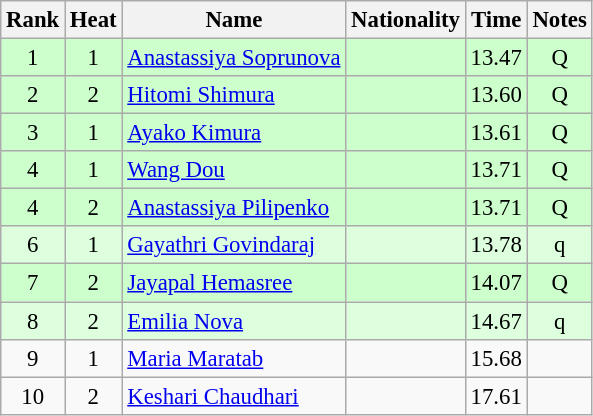<table class="wikitable sortable" style="text-align:center; font-size:95%">
<tr>
<th>Rank</th>
<th>Heat</th>
<th>Name</th>
<th>Nationality</th>
<th>Time</th>
<th>Notes</th>
</tr>
<tr bgcolor=ccffcc>
<td>1</td>
<td>1</td>
<td align=left><a href='#'>Anastassiya Soprunova</a></td>
<td align=left></td>
<td>13.47</td>
<td>Q</td>
</tr>
<tr bgcolor=ccffcc>
<td>2</td>
<td>2</td>
<td align=left><a href='#'>Hitomi Shimura</a></td>
<td align=left></td>
<td>13.60</td>
<td>Q</td>
</tr>
<tr bgcolor=ccffcc>
<td>3</td>
<td>1</td>
<td align=left><a href='#'>Ayako Kimura</a></td>
<td align=left></td>
<td>13.61</td>
<td>Q</td>
</tr>
<tr bgcolor=ccffcc>
<td>4</td>
<td>1</td>
<td align=left><a href='#'>Wang Dou</a></td>
<td align=left></td>
<td>13.71</td>
<td>Q</td>
</tr>
<tr bgcolor=ccffcc>
<td>4</td>
<td>2</td>
<td align=left><a href='#'>Anastassiya Pilipenko</a></td>
<td align=left></td>
<td>13.71</td>
<td>Q</td>
</tr>
<tr bgcolor=ddffdd>
<td>6</td>
<td>1</td>
<td align=left><a href='#'>Gayathri Govindaraj</a></td>
<td align=left></td>
<td>13.78</td>
<td>q</td>
</tr>
<tr bgcolor=ccffcc>
<td>7</td>
<td>2</td>
<td align=left><a href='#'>Jayapal Hemasree</a></td>
<td align=left></td>
<td>14.07</td>
<td>Q</td>
</tr>
<tr bgcolor=ddffdd>
<td>8</td>
<td>2</td>
<td align=left><a href='#'>Emilia Nova</a></td>
<td align=left></td>
<td>14.67</td>
<td>q</td>
</tr>
<tr>
<td>9</td>
<td>1</td>
<td align=left><a href='#'>Maria Maratab</a></td>
<td align=left></td>
<td>15.68</td>
<td></td>
</tr>
<tr>
<td>10</td>
<td>2</td>
<td align=left><a href='#'>Keshari Chaudhari</a></td>
<td align=left></td>
<td>17.61</td>
<td></td>
</tr>
</table>
